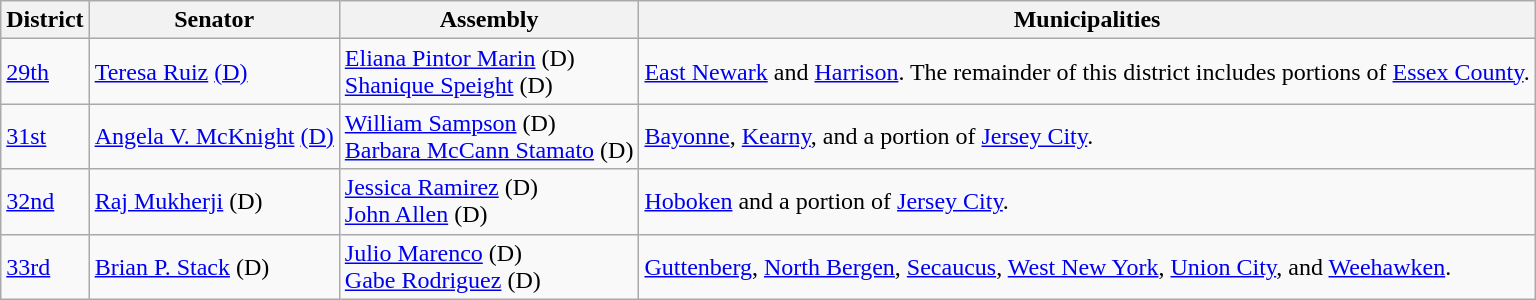<table class="wikitable">
<tr>
<th>District</th>
<th>Senator</th>
<th>Assembly</th>
<th>Municipalities</th>
</tr>
<tr>
<td><a href='#'>29th</a></td>
<td><a href='#'>Teresa Ruiz</a> <a href='#'>(D)</a></td>
<td><a href='#'>Eliana Pintor Marin</a> (D)<br><a href='#'>Shanique Speight</a> (D)</td>
<td><a href='#'>East Newark</a> and <a href='#'>Harrison</a>. The remainder of this district includes portions of <a href='#'>Essex County</a>.</td>
</tr>
<tr>
<td><a href='#'>31st</a></td>
<td><a href='#'>Angela V. McKnight</a> <a href='#'>(D)</a></td>
<td><a href='#'>William Sampson</a> (D)<br><a href='#'>Barbara McCann Stamato</a> (D)</td>
<td><a href='#'>Bayonne</a>, <a href='#'>Kearny</a>, and a portion of <a href='#'>Jersey City</a>.</td>
</tr>
<tr>
<td><a href='#'>32nd</a></td>
<td><a href='#'>Raj Mukherji</a> (D)</td>
<td><a href='#'>Jessica Ramirez</a> (D)<br><a href='#'>John Allen</a> (D)</td>
<td><a href='#'>Hoboken</a> and a portion of <a href='#'>Jersey City</a>.</td>
</tr>
<tr>
<td><a href='#'>33rd</a></td>
<td><a href='#'>Brian P. Stack</a> (D)</td>
<td><a href='#'>Julio Marenco</a> (D)<br><a href='#'>Gabe Rodriguez</a> (D)</td>
<td><a href='#'>Guttenberg</a>, <a href='#'>North Bergen</a>, <a href='#'>Secaucus</a>, <a href='#'>West New York</a>, <a href='#'>Union City</a>, and <a href='#'>Weehawken</a>.</td>
</tr>
</table>
